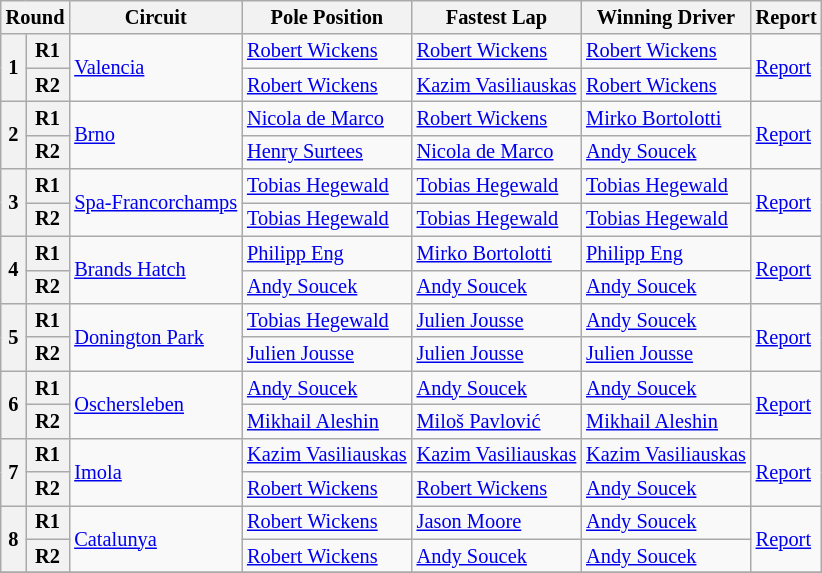<table class="wikitable" style="font-size: 85%;">
<tr>
<th colspan=2>Round</th>
<th>Circuit</th>
<th>Pole Position</th>
<th>Fastest Lap</th>
<th>Winning Driver</th>
<th>Report</th>
</tr>
<tr>
<th rowspan=2>1</th>
<th>R1</th>
<td rowspan=2> <a href='#'>Valencia</a></td>
<td> <a href='#'>Robert Wickens</a></td>
<td> <a href='#'>Robert Wickens</a></td>
<td> <a href='#'>Robert Wickens</a></td>
<td rowspan=2><a href='#'>Report</a></td>
</tr>
<tr>
<th>R2</th>
<td> <a href='#'>Robert Wickens</a></td>
<td> <a href='#'>Kazim Vasiliauskas</a></td>
<td> <a href='#'>Robert Wickens</a></td>
</tr>
<tr>
<th rowspan=2>2</th>
<th>R1</th>
<td rowspan=2> <a href='#'>Brno</a></td>
<td> <a href='#'>Nicola de Marco</a></td>
<td> <a href='#'>Robert Wickens</a></td>
<td> <a href='#'>Mirko Bortolotti</a></td>
<td rowspan=2><a href='#'>Report</a></td>
</tr>
<tr>
<th>R2</th>
<td> <a href='#'>Henry Surtees</a></td>
<td> <a href='#'>Nicola de Marco</a></td>
<td> <a href='#'>Andy Soucek</a></td>
</tr>
<tr>
<th rowspan=2>3</th>
<th>R1</th>
<td rowspan=2 nowrap> <a href='#'>Spa-Francorchamps</a></td>
<td> <a href='#'>Tobias Hegewald</a></td>
<td> <a href='#'>Tobias Hegewald</a></td>
<td> <a href='#'>Tobias Hegewald</a></td>
<td rowspan=2><a href='#'>Report</a></td>
</tr>
<tr>
<th>R2</th>
<td> <a href='#'>Tobias Hegewald</a></td>
<td> <a href='#'>Tobias Hegewald</a></td>
<td> <a href='#'>Tobias Hegewald</a></td>
</tr>
<tr>
<th rowspan=2>4</th>
<th>R1</th>
<td rowspan=2> <a href='#'>Brands Hatch</a></td>
<td> <a href='#'>Philipp Eng</a></td>
<td> <a href='#'>Mirko Bortolotti</a></td>
<td> <a href='#'>Philipp Eng</a></td>
<td rowspan=2><a href='#'>Report</a></td>
</tr>
<tr>
<th>R2</th>
<td> <a href='#'>Andy Soucek</a></td>
<td> <a href='#'>Andy Soucek</a></td>
<td> <a href='#'>Andy Soucek</a></td>
</tr>
<tr>
<th rowspan=2>5</th>
<th>R1</th>
<td rowspan=2> <a href='#'>Donington Park</a></td>
<td> <a href='#'>Tobias Hegewald</a></td>
<td> <a href='#'>Julien Jousse</a></td>
<td> <a href='#'>Andy Soucek</a></td>
<td rowspan=2><a href='#'>Report</a></td>
</tr>
<tr>
<th>R2</th>
<td> <a href='#'>Julien Jousse</a></td>
<td> <a href='#'>Julien Jousse</a></td>
<td> <a href='#'>Julien Jousse</a></td>
</tr>
<tr>
<th rowspan=2>6</th>
<th>R1</th>
<td rowspan=2> <a href='#'>Oschersleben</a></td>
<td> <a href='#'>Andy Soucek</a></td>
<td> <a href='#'>Andy Soucek</a></td>
<td> <a href='#'>Andy Soucek</a></td>
<td rowspan=2><a href='#'>Report</a></td>
</tr>
<tr>
<th>R2</th>
<td> <a href='#'>Mikhail Aleshin</a></td>
<td> <a href='#'>Miloš Pavlović</a></td>
<td> <a href='#'>Mikhail Aleshin</a></td>
</tr>
<tr>
<th rowspan=2>7</th>
<th>R1</th>
<td rowspan=2> <a href='#'>Imola</a></td>
<td nowrap> <a href='#'>Kazim Vasiliauskas</a></td>
<td nowrap> <a href='#'>Kazim Vasiliauskas</a></td>
<td nowrap> <a href='#'>Kazim Vasiliauskas</a></td>
<td rowspan=2><a href='#'>Report</a></td>
</tr>
<tr>
<th>R2</th>
<td> <a href='#'>Robert Wickens</a></td>
<td> <a href='#'>Robert Wickens</a></td>
<td> <a href='#'>Andy Soucek</a></td>
</tr>
<tr>
<th rowspan=2>8</th>
<th>R1</th>
<td rowspan=2> <a href='#'>Catalunya</a></td>
<td> <a href='#'>Robert Wickens</a></td>
<td> <a href='#'>Jason Moore</a></td>
<td> <a href='#'>Andy Soucek</a></td>
<td rowspan=2><a href='#'>Report</a></td>
</tr>
<tr>
<th>R2</th>
<td> <a href='#'>Robert Wickens</a></td>
<td> <a href='#'>Andy Soucek</a></td>
<td> <a href='#'>Andy Soucek</a></td>
</tr>
<tr>
</tr>
</table>
